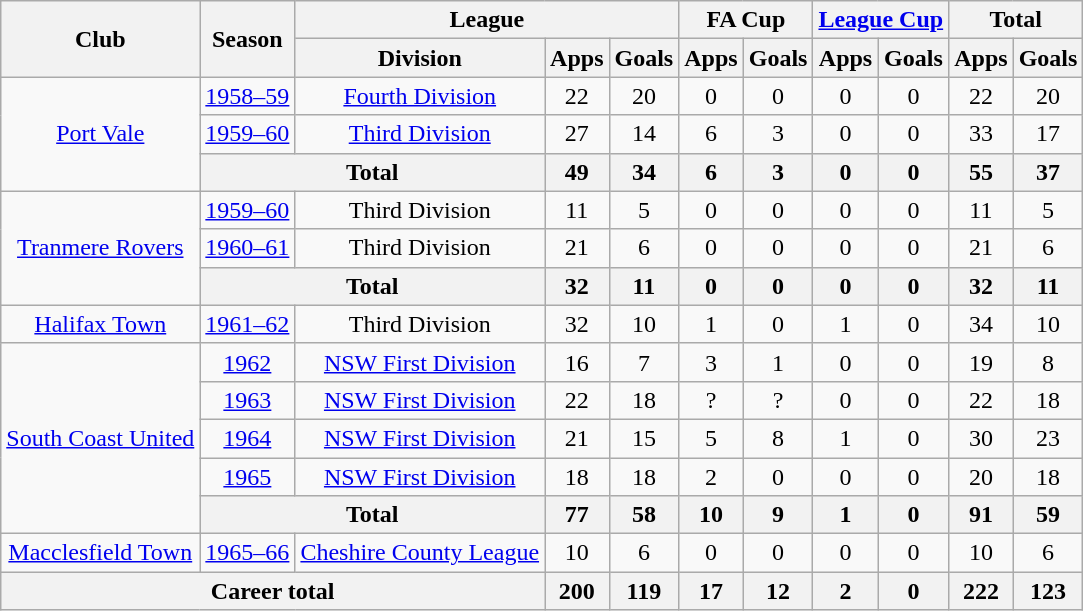<table class="wikitable" style="text-align: center;">
<tr>
<th rowspan="2">Club</th>
<th rowspan="2">Season</th>
<th colspan="3">League</th>
<th colspan="2">FA Cup</th>
<th colspan="2"><a href='#'>League Cup</a></th>
<th colspan="2">Total</th>
</tr>
<tr>
<th>Division</th>
<th>Apps</th>
<th>Goals</th>
<th>Apps</th>
<th>Goals</th>
<th>Apps</th>
<th>Goals</th>
<th>Apps</th>
<th>Goals</th>
</tr>
<tr>
<td rowspan="3"><a href='#'>Port Vale</a></td>
<td><a href='#'>1958–59</a></td>
<td><a href='#'>Fourth Division</a></td>
<td>22</td>
<td>20</td>
<td>0</td>
<td>0</td>
<td>0</td>
<td>0</td>
<td>22</td>
<td>20</td>
</tr>
<tr>
<td><a href='#'>1959–60</a></td>
<td><a href='#'>Third Division</a></td>
<td>27</td>
<td>14</td>
<td>6</td>
<td>3</td>
<td>0</td>
<td>0</td>
<td>33</td>
<td>17</td>
</tr>
<tr>
<th colspan="2">Total</th>
<th>49</th>
<th>34</th>
<th>6</th>
<th>3</th>
<th>0</th>
<th>0</th>
<th>55</th>
<th>37</th>
</tr>
<tr>
<td rowspan="3"><a href='#'>Tranmere Rovers</a></td>
<td><a href='#'>1959–60</a></td>
<td>Third Division</td>
<td>11</td>
<td>5</td>
<td>0</td>
<td>0</td>
<td>0</td>
<td>0</td>
<td>11</td>
<td>5</td>
</tr>
<tr>
<td><a href='#'>1960–61</a></td>
<td>Third Division</td>
<td>21</td>
<td>6</td>
<td>0</td>
<td>0</td>
<td>0</td>
<td>0</td>
<td>21</td>
<td>6</td>
</tr>
<tr>
<th colspan="2">Total</th>
<th>32</th>
<th>11</th>
<th>0</th>
<th>0</th>
<th>0</th>
<th>0</th>
<th>32</th>
<th>11</th>
</tr>
<tr>
<td><a href='#'>Halifax Town</a></td>
<td><a href='#'>1961–62</a></td>
<td>Third Division</td>
<td>32</td>
<td>10</td>
<td>1</td>
<td>0</td>
<td>1</td>
<td>0</td>
<td>34</td>
<td>10</td>
</tr>
<tr>
<td rowspan=5><a href='#'>South Coast United</a></td>
<td><a href='#'>1962</a></td>
<td><a href='#'>NSW First Division</a></td>
<td>16</td>
<td>7</td>
<td>3</td>
<td>1</td>
<td>0</td>
<td>0</td>
<td>19</td>
<td>8</td>
</tr>
<tr>
<td><a href='#'>1963</a></td>
<td><a href='#'>NSW First Division</a></td>
<td>22</td>
<td>18</td>
<td>?</td>
<td>?</td>
<td>0</td>
<td>0</td>
<td>22</td>
<td>18</td>
</tr>
<tr>
<td><a href='#'>1964</a></td>
<td><a href='#'>NSW First Division</a></td>
<td>21</td>
<td>15</td>
<td>5</td>
<td>8</td>
<td>1</td>
<td>0</td>
<td>30</td>
<td>23</td>
</tr>
<tr>
<td><a href='#'>1965</a></td>
<td><a href='#'>NSW First Division</a></td>
<td>18</td>
<td>18</td>
<td>2</td>
<td>0</td>
<td>0</td>
<td>0</td>
<td>20</td>
<td>18</td>
</tr>
<tr>
<th colspan="2">Total</th>
<th>77</th>
<th>58</th>
<th>10</th>
<th>9</th>
<th>1</th>
<th>0</th>
<th>91</th>
<th>59</th>
</tr>
<tr>
<td><a href='#'>Macclesfield Town</a></td>
<td><a href='#'>1965–66</a></td>
<td><a href='#'>Cheshire County League</a></td>
<td>10</td>
<td>6</td>
<td>0</td>
<td>0</td>
<td>0</td>
<td>0</td>
<td>10</td>
<td>6</td>
</tr>
<tr>
<th colspan="3">Career total</th>
<th>200</th>
<th>119</th>
<th>17</th>
<th>12</th>
<th>2</th>
<th>0</th>
<th>222</th>
<th>123</th>
</tr>
</table>
